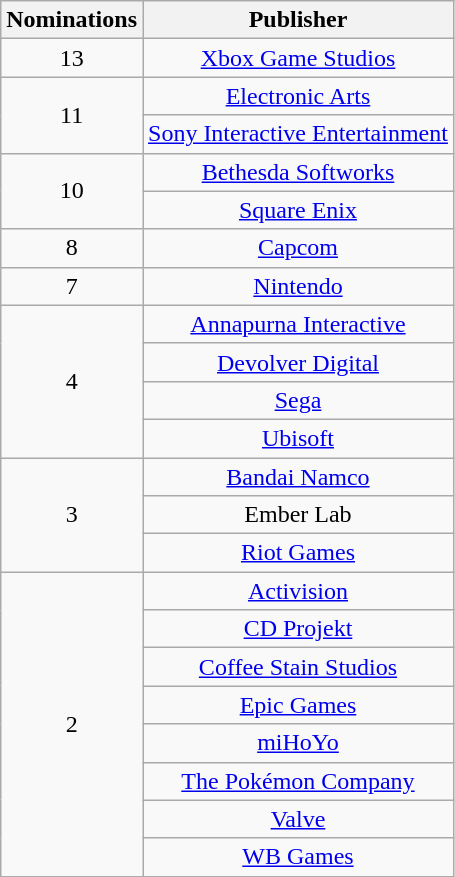<table class="wikitable floatright" rowspan="2" style="text-align:center;">
<tr>
<th scope="col" style="width:55px;">Nominations</th>
<th scope="col" style="text-align:center;">Publisher</th>
</tr>
<tr>
<td>13</td>
<td><a href='#'>Xbox Game Studios</a></td>
</tr>
<tr>
<td rowspan="2">11</td>
<td><a href='#'>Electronic Arts</a></td>
</tr>
<tr>
<td><a href='#'>Sony Interactive Entertainment</a></td>
</tr>
<tr>
<td rowspan="2">10</td>
<td><a href='#'>Bethesda Softworks</a></td>
</tr>
<tr>
<td><a href='#'>Square Enix</a></td>
</tr>
<tr>
<td>8</td>
<td><a href='#'>Capcom</a></td>
</tr>
<tr>
<td>7</td>
<td><a href='#'>Nintendo</a></td>
</tr>
<tr>
<td rowspan="4">4</td>
<td><a href='#'>Annapurna Interactive</a></td>
</tr>
<tr>
<td><a href='#'>Devolver Digital</a></td>
</tr>
<tr>
<td><a href='#'>Sega</a></td>
</tr>
<tr>
<td><a href='#'>Ubisoft</a></td>
</tr>
<tr>
<td rowspan="3">3</td>
<td><a href='#'>Bandai Namco</a></td>
</tr>
<tr>
<td>Ember Lab</td>
</tr>
<tr>
<td><a href='#'>Riot Games</a></td>
</tr>
<tr>
<td rowspan="8">2</td>
<td><a href='#'>Activision</a></td>
</tr>
<tr>
<td><a href='#'>CD Projekt</a></td>
</tr>
<tr>
<td><a href='#'>Coffee Stain Studios</a></td>
</tr>
<tr>
<td><a href='#'>Epic Games</a></td>
</tr>
<tr>
<td><a href='#'>miHoYo</a></td>
</tr>
<tr>
<td><a href='#'>The Pokémon Company</a></td>
</tr>
<tr>
<td><a href='#'>Valve</a></td>
</tr>
<tr>
<td><a href='#'>WB Games</a></td>
</tr>
</table>
